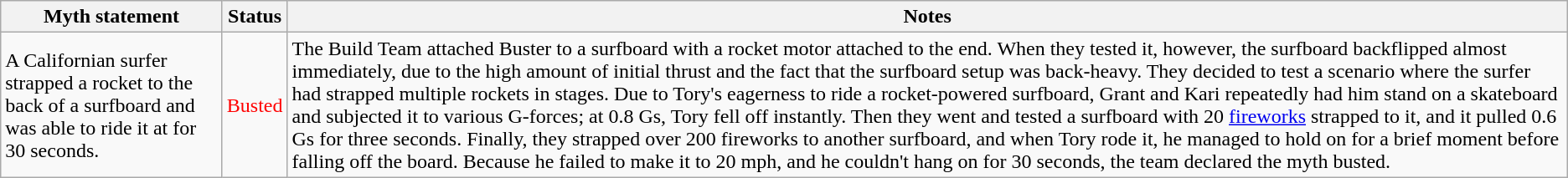<table class="wikitable plainrowheaders">
<tr>
<th>Myth statement</th>
<th>Status</th>
<th>Notes</th>
</tr>
<tr>
<td>A Californian surfer strapped a rocket to the back of a surfboard and was able to ride it at  for 30 seconds.</td>
<td style="color:red">Busted</td>
<td>The Build Team attached Buster to a surfboard with a rocket motor attached to the end. When they tested it, however, the surfboard backflipped almost immediately, due to the high amount of initial thrust and the fact that the surfboard setup was back-heavy. They decided to test a scenario where the surfer had strapped multiple rockets in stages. Due to Tory's eagerness to ride a rocket-powered surfboard, Grant and Kari repeatedly had him stand on a skateboard and subjected it to various G-forces; at 0.8 Gs, Tory fell off instantly. Then they went and tested a surfboard with 20 <a href='#'>fireworks</a> strapped to it, and it pulled 0.6 Gs for three seconds. Finally, they strapped over 200 fireworks to another surfboard, and when Tory rode it, he managed to hold on for a brief moment before falling off the board. Because he failed to make it to 20 mph, and he couldn't hang on for 30 seconds, the team declared the myth busted.</td>
</tr>
</table>
